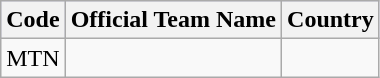<table class="wikitable">
<tr style="background:#ccf;">
<th>Code</th>
<th>Official Team Name</th>
<th>Country</th>
</tr>
<tr>
<td>MTN</td>
<td></td>
<td></td>
</tr>
</table>
